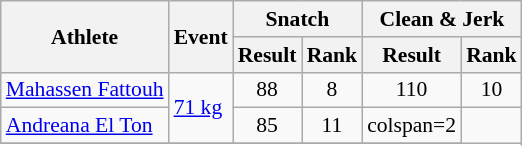<table class="wikitable" style="font-size:90%">
<tr>
<th rowspan="2">Athlete</th>
<th rowspan="2">Event</th>
<th colspan="2">Snatch</th>
<th colspan="2">Clean & Jerk</th>
</tr>
<tr>
<th>Result</th>
<th>Rank</th>
<th>Result</th>
<th>Rank</th>
</tr>
<tr align=center>
<td align=left><a href='#'>Mahassen Fattouh</a></td>
<td rowspan=2 align=left><a href='#'>71 kg</a></td>
<td>88</td>
<td>8</td>
<td>110</td>
<td>10</td>
</tr>
<tr align=center>
<td align=left><a href='#'>Andreana El Ton</a></td>
<td>85</td>
<td>11</td>
<td>colspan=2 </td>
</tr>
<tr>
</tr>
</table>
